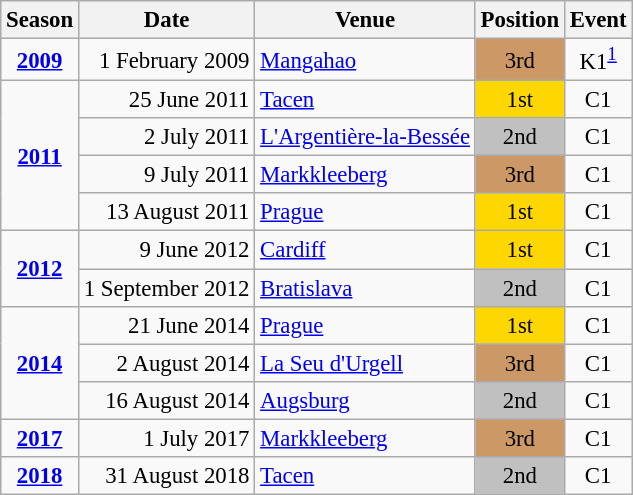<table class="wikitable" style="text-align:center; font-size:95%;">
<tr>
<th>Season</th>
<th>Date</th>
<th>Venue</th>
<th>Position</th>
<th>Event</th>
</tr>
<tr>
<td><strong><a href='#'>2009</a></strong></td>
<td align=right>1 February 2009</td>
<td align=left><a href='#'>Mangahao</a></td>
<td bgcolor=cc9966>3rd</td>
<td>K1<sup><a href='#'>1</a></sup></td>
</tr>
<tr>
<td rowspan=4><strong><a href='#'>2011</a></strong></td>
<td align=right>25 June 2011</td>
<td align=left><a href='#'>Tacen</a></td>
<td bgcolor=gold>1st</td>
<td>C1</td>
</tr>
<tr>
<td align=right>2 July 2011</td>
<td align=left><a href='#'>L'Argentière-la-Bessée</a></td>
<td bgcolor=silver>2nd</td>
<td>C1</td>
</tr>
<tr>
<td align=right>9 July 2011</td>
<td align=left><a href='#'>Markkleeberg</a></td>
<td bgcolor=cc9966>3rd</td>
<td>C1</td>
</tr>
<tr>
<td align=right>13 August 2011</td>
<td align=left><a href='#'>Prague</a></td>
<td bgcolor=gold>1st</td>
<td>C1</td>
</tr>
<tr>
<td rowspan=2><strong><a href='#'>2012</a></strong></td>
<td align=right>9 June 2012</td>
<td align=left><a href='#'>Cardiff</a></td>
<td bgcolor=gold>1st</td>
<td>C1</td>
</tr>
<tr>
<td align=right>1 September 2012</td>
<td align=left><a href='#'>Bratislava</a></td>
<td bgcolor=silver>2nd</td>
<td>C1</td>
</tr>
<tr>
<td rowspan=3><strong><a href='#'>2014</a></strong></td>
<td align=right>21 June 2014</td>
<td align=left><a href='#'>Prague</a></td>
<td bgcolor=gold>1st</td>
<td>C1</td>
</tr>
<tr>
<td align=right>2 August 2014</td>
<td align=left><a href='#'>La Seu d'Urgell</a></td>
<td bgcolor=cc9966>3rd</td>
<td>C1</td>
</tr>
<tr>
<td align=right>16 August 2014</td>
<td align=left><a href='#'>Augsburg</a></td>
<td bgcolor=silver>2nd</td>
<td>C1</td>
</tr>
<tr>
<td><strong><a href='#'>2017</a></strong></td>
<td align=right>1 July 2017</td>
<td align=left><a href='#'>Markkleeberg</a></td>
<td bgcolor=cc9966>3rd</td>
<td>C1</td>
</tr>
<tr>
<td><strong><a href='#'>2018</a></strong></td>
<td align=right>31 August 2018</td>
<td align=left><a href='#'>Tacen</a></td>
<td bgcolor=silver>2nd</td>
<td>C1</td>
</tr>
</table>
